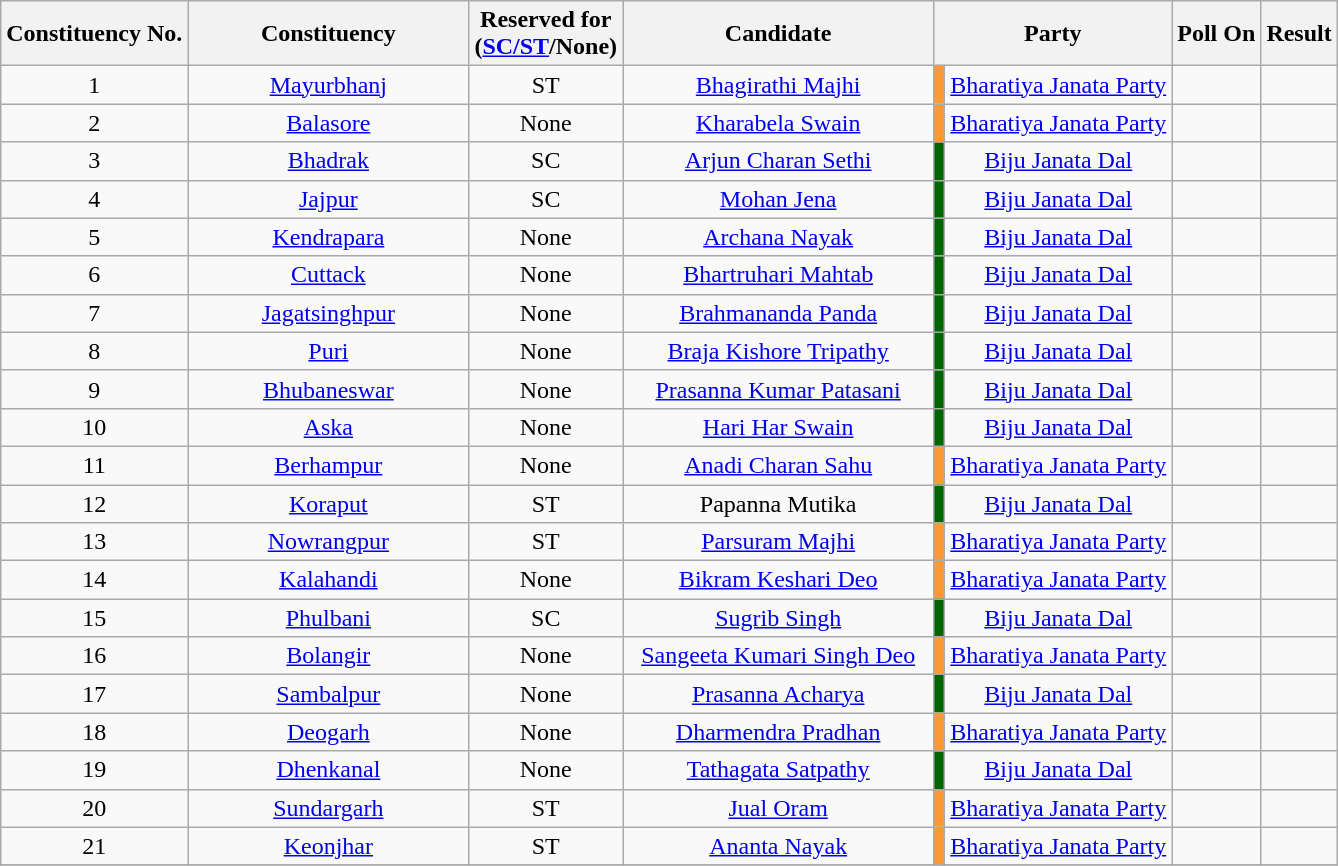<table class="wikitable sortable" style="text-align:center">
<tr>
<th>Constituency No.</th>
<th style="width:180px;">Constituency</th>
<th>Reserved for<br>(<a href='#'>SC/ST</a>/None)</th>
<th style="width:200px;">Candidate</th>
<th colspan="2">Party</th>
<th>Poll On</th>
<th>Result</th>
</tr>
<tr>
<td>1</td>
<td><a href='#'>Mayurbhanj</a></td>
<td>ST</td>
<td><a href='#'>Bhagirathi Majhi</a></td>
<td bgcolor=#FF9933></td>
<td><a href='#'>Bharatiya Janata Party</a></td>
<td></td>
<td></td>
</tr>
<tr>
<td>2</td>
<td><a href='#'>Balasore</a></td>
<td>None</td>
<td><a href='#'>Kharabela Swain</a></td>
<td bgcolor=#FF9933></td>
<td><a href='#'>Bharatiya Janata Party</a></td>
<td></td>
<td></td>
</tr>
<tr>
<td>3</td>
<td><a href='#'>Bhadrak</a></td>
<td>SC</td>
<td><a href='#'>Arjun Charan Sethi</a></td>
<td bgcolor=#006400></td>
<td><a href='#'>Biju Janata Dal</a></td>
<td></td>
<td></td>
</tr>
<tr>
<td>4</td>
<td><a href='#'>Jajpur</a></td>
<td>SC</td>
<td><a href='#'>Mohan Jena</a></td>
<td bgcolor=#006400></td>
<td><a href='#'>Biju Janata Dal</a></td>
<td></td>
<td></td>
</tr>
<tr>
<td>5</td>
<td><a href='#'>Kendrapara</a></td>
<td>None</td>
<td><a href='#'>Archana Nayak</a></td>
<td bgcolor=#006400></td>
<td><a href='#'>Biju Janata Dal</a></td>
<td></td>
<td></td>
</tr>
<tr>
<td>6</td>
<td><a href='#'>Cuttack</a></td>
<td>None</td>
<td><a href='#'>Bhartruhari Mahtab</a></td>
<td bgcolor=#006400></td>
<td><a href='#'>Biju Janata Dal</a></td>
<td></td>
<td></td>
</tr>
<tr>
<td>7</td>
<td><a href='#'>Jagatsinghpur</a></td>
<td>None</td>
<td><a href='#'>Brahmananda Panda</a></td>
<td bgcolor=#006400></td>
<td><a href='#'>Biju Janata Dal</a></td>
<td></td>
<td></td>
</tr>
<tr>
<td>8</td>
<td><a href='#'>Puri</a></td>
<td>None</td>
<td><a href='#'>Braja Kishore Tripathy</a></td>
<td bgcolor=#006400></td>
<td><a href='#'>Biju Janata Dal</a></td>
<td></td>
<td></td>
</tr>
<tr>
<td>9</td>
<td><a href='#'>Bhubaneswar</a></td>
<td>None</td>
<td><a href='#'>Prasanna Kumar Patasani</a></td>
<td bgcolor=#006400></td>
<td><a href='#'>Biju Janata Dal</a></td>
<td></td>
<td></td>
</tr>
<tr>
<td>10</td>
<td><a href='#'>Aska</a></td>
<td>None</td>
<td><a href='#'>Hari Har Swain</a></td>
<td bgcolor=#006400></td>
<td><a href='#'>Biju Janata Dal</a></td>
<td></td>
<td></td>
</tr>
<tr>
<td>11</td>
<td><a href='#'>Berhampur</a></td>
<td>None</td>
<td><a href='#'>Anadi Charan Sahu</a></td>
<td bgcolor=#FF9933></td>
<td><a href='#'>Bharatiya Janata Party</a></td>
<td></td>
<td></td>
</tr>
<tr>
<td>12</td>
<td><a href='#'>Koraput</a></td>
<td>ST</td>
<td>Papanna Mutika</td>
<td bgcolor=#006400></td>
<td><a href='#'>Biju Janata Dal</a></td>
<td></td>
<td></td>
</tr>
<tr>
<td>13</td>
<td><a href='#'>Nowrangpur</a></td>
<td>ST</td>
<td><a href='#'>Parsuram Majhi</a></td>
<td bgcolor=#FF9933></td>
<td><a href='#'>Bharatiya Janata Party</a></td>
<td></td>
<td></td>
</tr>
<tr>
<td>14</td>
<td><a href='#'>Kalahandi</a></td>
<td>None</td>
<td><a href='#'>Bikram Keshari Deo</a></td>
<td bgcolor=#FF9933></td>
<td><a href='#'>Bharatiya Janata Party</a></td>
<td></td>
<td></td>
</tr>
<tr>
<td>15</td>
<td><a href='#'>Phulbani</a></td>
<td>SC</td>
<td><a href='#'>Sugrib Singh</a></td>
<td bgcolor=#006400></td>
<td><a href='#'>Biju Janata Dal</a></td>
<td></td>
<td></td>
</tr>
<tr>
<td>16</td>
<td><a href='#'>Bolangir</a></td>
<td>None</td>
<td><a href='#'>Sangeeta Kumari Singh Deo</a></td>
<td bgcolor=#FF9933></td>
<td><a href='#'>Bharatiya Janata Party</a></td>
<td></td>
<td></td>
</tr>
<tr>
<td>17</td>
<td><a href='#'>Sambalpur</a></td>
<td>None</td>
<td><a href='#'>Prasanna Acharya</a></td>
<td bgcolor=#006400></td>
<td><a href='#'>Biju Janata Dal</a></td>
<td></td>
<td></td>
</tr>
<tr>
<td>18</td>
<td><a href='#'>Deogarh</a></td>
<td>None</td>
<td><a href='#'>Dharmendra Pradhan</a></td>
<td bgcolor=#FF9933></td>
<td><a href='#'>Bharatiya Janata Party</a></td>
<td></td>
<td></td>
</tr>
<tr>
<td>19</td>
<td><a href='#'>Dhenkanal</a></td>
<td>None</td>
<td><a href='#'>Tathagata Satpathy</a></td>
<td bgcolor=#006400></td>
<td><a href='#'>Biju Janata Dal</a></td>
<td></td>
<td></td>
</tr>
<tr>
<td>20</td>
<td><a href='#'>Sundargarh</a></td>
<td>ST</td>
<td><a href='#'>Jual Oram</a></td>
<td bgcolor=#FF9933></td>
<td><a href='#'>Bharatiya Janata Party</a></td>
<td></td>
<td></td>
</tr>
<tr>
<td>21</td>
<td><a href='#'>Keonjhar</a></td>
<td>ST</td>
<td><a href='#'>Ananta Nayak</a></td>
<td bgcolor=#FF9933></td>
<td><a href='#'>Bharatiya Janata Party</a></td>
<td></td>
<td></td>
</tr>
<tr>
</tr>
</table>
